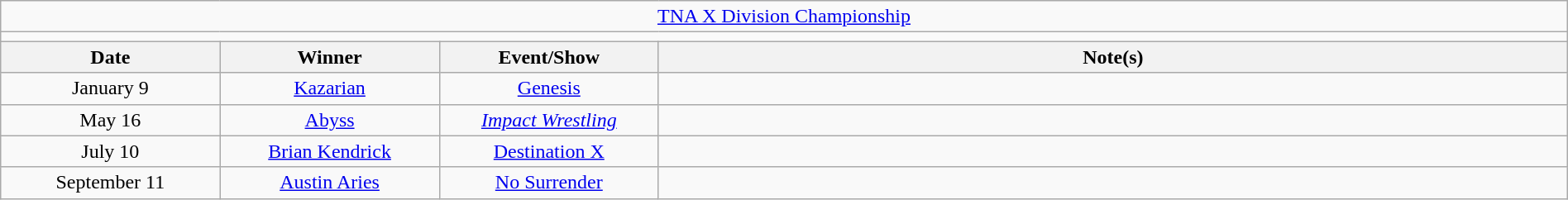<table class="wikitable" style="text-align:center; width:100%;">
<tr>
<td colspan="5"><a href='#'>TNA X Division Championship</a></td>
</tr>
<tr>
<td colspan="5"><strong></strong></td>
</tr>
<tr>
<th width="14%">Date</th>
<th width="14%">Winner</th>
<th width="14%">Event/Show</th>
<th width="58%">Note(s)</th>
</tr>
<tr>
<td>January 9</td>
<td><a href='#'>Kazarian</a></td>
<td><a href='#'>Genesis</a></td>
<td></td>
</tr>
<tr>
<td>May 16</td>
<td><a href='#'>Abyss</a></td>
<td><em><a href='#'>Impact Wrestling</a></em></td>
<td></td>
</tr>
<tr>
<td>July 10</td>
<td><a href='#'>Brian Kendrick</a></td>
<td><a href='#'>Destination X</a></td>
<td></td>
</tr>
<tr>
<td>September 11</td>
<td><a href='#'>Austin Aries</a></td>
<td><a href='#'>No Surrender</a></td>
<td></td>
</tr>
</table>
